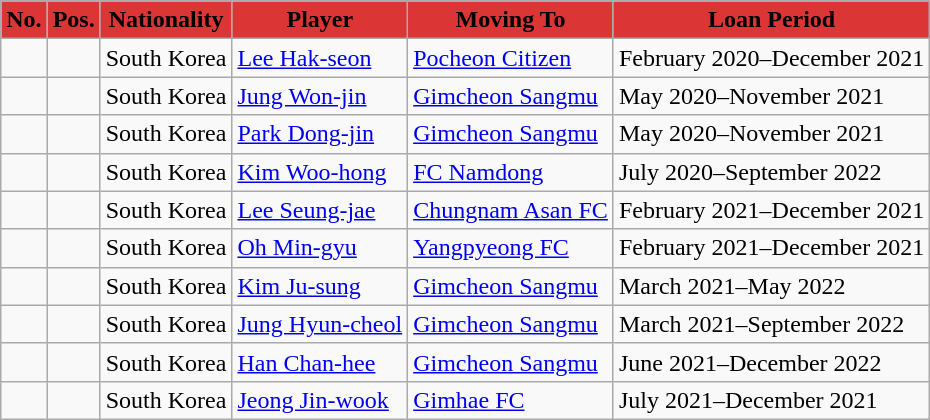<table class="wikitable sortable" style="text-align: left">
<tr>
<th style="color:#000000; background:#DC3535;">No.</th>
<th style="color:#000000; background:#DC3535;">Pos.</th>
<th style="color:#000000; background:#DC3535;">Nationality</th>
<th style="color:#000000; background:#DC3535;">Player</th>
<th style="color:#000000; background:#DC3535;">Moving To</th>
<th style="color:#000000; background:#DC3535;">Loan Period</th>
</tr>
<tr>
<td></td>
<td></td>
<td> South Korea</td>
<td><a href='#'>Lee Hak-seon</a></td>
<td>  <a href='#'>Pocheon Citizen</a></td>
<td>February 2020–December 2021</td>
</tr>
<tr>
<td></td>
<td></td>
<td> South Korea</td>
<td><a href='#'>Jung Won-jin</a></td>
<td>  <a href='#'>Gimcheon Sangmu</a></td>
<td>May 2020–November 2021</td>
</tr>
<tr>
<td></td>
<td></td>
<td> South Korea</td>
<td><a href='#'>Park Dong-jin</a></td>
<td>  <a href='#'>Gimcheon Sangmu</a></td>
<td>May 2020–November 2021</td>
</tr>
<tr>
<td></td>
<td></td>
<td> South Korea</td>
<td><a href='#'>Kim Woo-hong</a></td>
<td> <a href='#'>FC Namdong</a></td>
<td>July 2020–September 2022</td>
</tr>
<tr>
<td></td>
<td></td>
<td> South Korea</td>
<td><a href='#'>Lee Seung-jae</a></td>
<td>  <a href='#'>Chungnam Asan FC</a></td>
<td>February 2021–December 2021</td>
</tr>
<tr>
<td></td>
<td></td>
<td> South Korea</td>
<td><a href='#'>Oh Min-gyu</a></td>
<td>  <a href='#'>Yangpyeong FC</a></td>
<td>February 2021–December 2021</td>
</tr>
<tr>
<td></td>
<td></td>
<td> South Korea</td>
<td><a href='#'>Kim Ju-sung</a></td>
<td>  <a href='#'>Gimcheon Sangmu</a></td>
<td>March 2021–May 2022</td>
</tr>
<tr>
<td></td>
<td></td>
<td> South Korea</td>
<td><a href='#'>Jung Hyun-cheol</a></td>
<td>  <a href='#'>Gimcheon Sangmu</a></td>
<td>March 2021–September 2022</td>
</tr>
<tr>
<td></td>
<td></td>
<td> South Korea</td>
<td><a href='#'>Han Chan-hee</a></td>
<td>  <a href='#'>Gimcheon Sangmu</a></td>
<td>June 2021–December 2022</td>
</tr>
<tr>
<td></td>
<td></td>
<td> South Korea</td>
<td><a href='#'>Jeong Jin-wook</a></td>
<td>  <a href='#'>Gimhae FC</a></td>
<td>July 2021–December 2021</td>
</tr>
</table>
